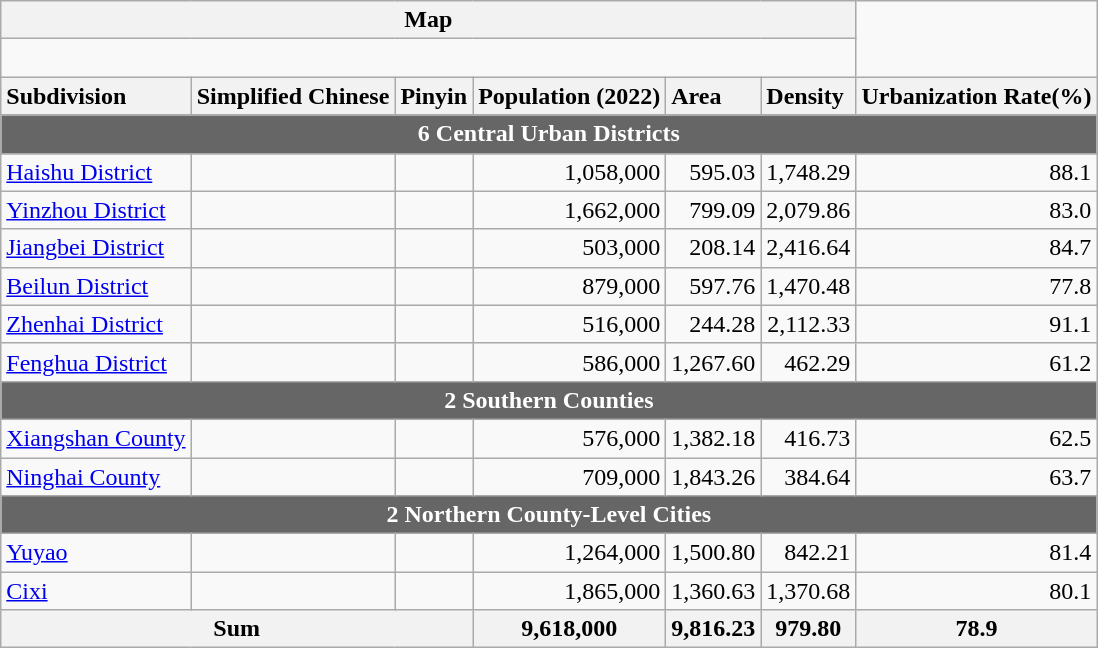<table class="wikitable">
<tr>
<th colspan="6">Map</th>
</tr>
<tr>
<td colspan="6"><div><br>











</div></td>
</tr>
<tr>
<th style="text-align:left;">Subdivision</th>
<th style="text-align:left;">Simplified Chinese</th>
<th style="text-align:left;">Pinyin</th>
<th style="text-align:left;">Population (2022)</th>
<th style="text-align:left;">Area </th>
<th style="text-align:left;">Density</th>
<th style="text-align:left;">Urbanization Rate(%)</th>
</tr>
<tr style="background:#666666;">
<td colspan="7" style="text-align:center; color:white "><strong>6 Central Urban Districts</strong></td>
</tr>
<tr>
</tr>
<tr>
<td align="left"><a href='#'>Haishu District</a></td>
<td align="left"></td>
<td align="right"></td>
<td align="right">1,058,000</td>
<td align="right">595.03</td>
<td align="right">1,748.29</td>
<td align="right">88.1</td>
</tr>
<tr>
<td align="left"><a href='#'>Yinzhou District</a></td>
<td align="left"></td>
<td align="right"></td>
<td align="right">1,662,000</td>
<td align="right">799.09</td>
<td align="right">2,079.86</td>
<td align="right">83.0</td>
</tr>
<tr>
<td align="left"><a href='#'>Jiangbei District</a></td>
<td align="left"></td>
<td align="right"></td>
<td align="right">503,000</td>
<td align="right">208.14</td>
<td align="right">2,416.64</td>
<td align="right">84.7</td>
</tr>
<tr>
<td align="left"><a href='#'>Beilun District</a></td>
<td align="left"></td>
<td align="right"></td>
<td align="right">879,000</td>
<td align="right">597.76</td>
<td align="right">1,470.48</td>
<td align="right">77.8</td>
</tr>
<tr>
<td align="left"><a href='#'>Zhenhai District</a></td>
<td align="left"></td>
<td align="right"></td>
<td align="right">516,000</td>
<td align="right">244.28</td>
<td align="right">2,112.33</td>
<td align="right">91.1</td>
</tr>
<tr>
<td align="left"><a href='#'>Fenghua District</a></td>
<td align="left"></td>
<td align="right"></td>
<td align="right">586,000</td>
<td align="right">1,267.60</td>
<td align="right">462.29</td>
<td align="right">61.2</td>
</tr>
<tr style="background:#666666;">
<td colspan="7" style="text-align:center; color:white "><strong>2 Southern Counties</strong></td>
</tr>
<tr>
<td align="left"><a href='#'>Xiangshan County</a></td>
<td align="left"></td>
<td align="right"></td>
<td align="right">576,000</td>
<td align="right">1,382.18</td>
<td align="right">416.73</td>
<td align="right">62.5</td>
</tr>
<tr>
<td align="left"><a href='#'>Ninghai County</a></td>
<td align="left"></td>
<td align="right"></td>
<td align="right">709,000</td>
<td align="right">1,843.26</td>
<td align="right">384.64</td>
<td align="right">63.7</td>
</tr>
<tr style="background:#666666;">
<td colspan="7" style="text-align:center; color:white "><strong>2 Northern County-Level Cities</strong></td>
</tr>
<tr>
<td align="left"><a href='#'>Yuyao</a></td>
<td align="left"></td>
<td align="right"></td>
<td align="right">1,264,000</td>
<td align="right">1,500.80</td>
<td align="right">842.21</td>
<td align="right">81.4</td>
</tr>
<tr>
<td align="left"><a href='#'>Cixi</a></td>
<td align="left"></td>
<td align="right"></td>
<td align="right">1,865,000</td>
<td align="right">1,360.63</td>
<td align="right">1,370.68</td>
<td align="right">80.1</td>
</tr>
<tr>
<th colspan="3">Sum</th>
<th>9,618,000</th>
<th>9,816.23</th>
<th>979.80</th>
<th>78.9</th>
</tr>
</table>
